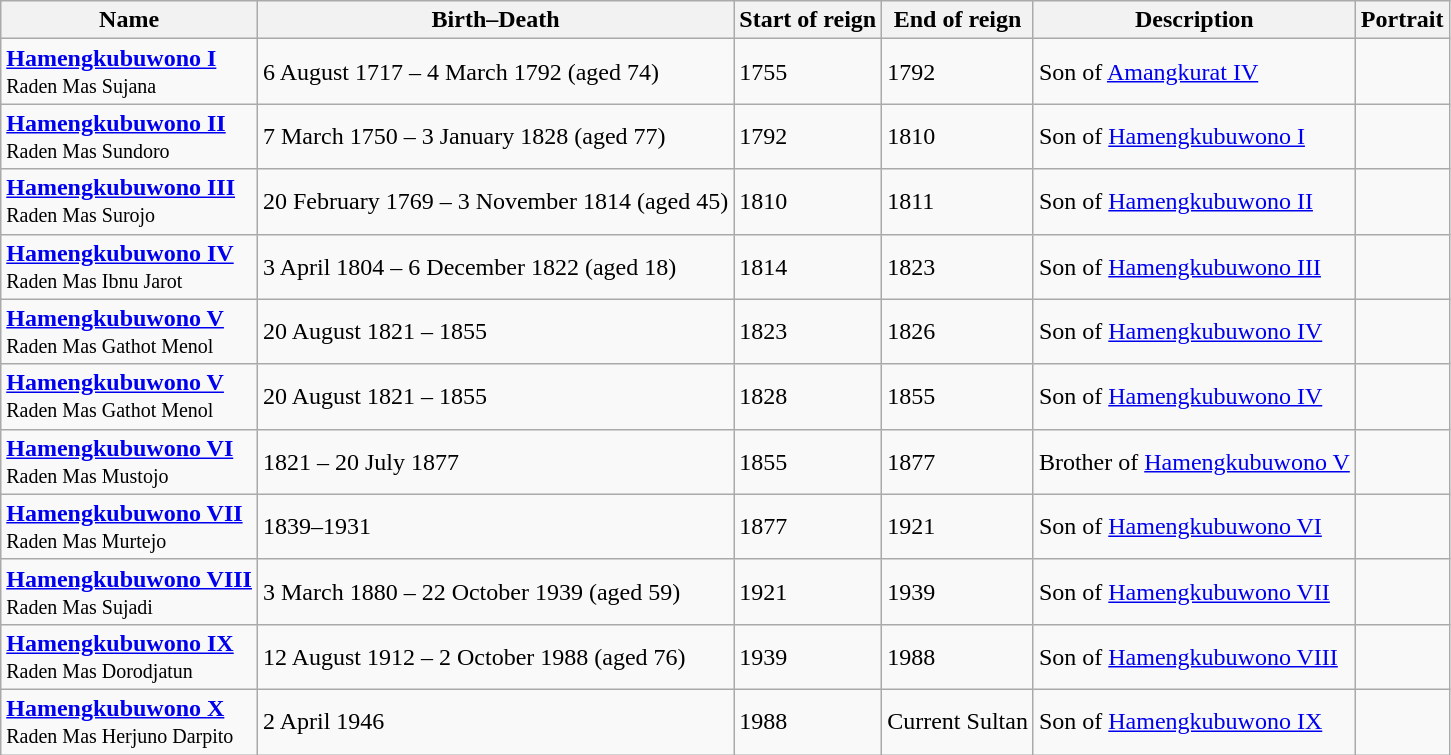<table class="wikitable">
<tr>
<th>Name</th>
<th>Birth–Death</th>
<th>Start of reign</th>
<th>End of reign</th>
<th>Description</th>
<th>Portrait</th>
</tr>
<tr>
<td><strong><a href='#'>Hamengkubuwono I</a></strong><br><small>Raden Mas Sujana</small></td>
<td>6 August 1717 – 4 March 1792 (aged 74)</td>
<td>1755</td>
<td>1792</td>
<td>Son of <a href='#'>Amangkurat IV</a></td>
<td></td>
</tr>
<tr>
<td><strong><a href='#'>Hamengkubuwono II</a></strong><br><small>Raden Mas Sundoro</small></td>
<td>7 March 1750 – 3 January 1828 (aged 77)</td>
<td>1792</td>
<td>1810</td>
<td>Son of <a href='#'>Hamengkubuwono I</a></td>
<td></td>
</tr>
<tr>
<td><strong><a href='#'>Hamengkubuwono III</a></strong><br><small>Raden Mas Surojo</small></td>
<td>20 February 1769 – 3 November 1814 (aged 45)</td>
<td>1810</td>
<td>1811</td>
<td>Son of <a href='#'>Hamengkubuwono II</a></td>
<td></td>
</tr>
<tr>
<td><strong><a href='#'>Hamengkubuwono IV</a></strong><br><small>Raden Mas Ibnu Jarot</small></td>
<td>3 April 1804 – 6 December 1822 (aged 18)</td>
<td>1814</td>
<td>1823</td>
<td>Son of <a href='#'>Hamengkubuwono III</a></td>
<td></td>
</tr>
<tr>
<td><strong><a href='#'>Hamengkubuwono V</a></strong><br><small>Raden Mas Gathot Menol</small></td>
<td>20 August 1821 – 1855</td>
<td>1823</td>
<td>1826</td>
<td>Son of <a href='#'>Hamengkubuwono IV</a></td>
<td></td>
</tr>
<tr>
<td><strong><a href='#'>Hamengkubuwono V</a></strong><br><small>Raden Mas Gathot Menol</small></td>
<td>20 August 1821 – 1855</td>
<td>1828</td>
<td>1855</td>
<td>Son of <a href='#'>Hamengkubuwono IV</a></td>
<td></td>
</tr>
<tr>
<td><strong><a href='#'>Hamengkubuwono VI</a></strong><br><small>Raden Mas Mustojo</small></td>
<td>1821 – 20 July 1877</td>
<td>1855</td>
<td>1877</td>
<td>Brother of <a href='#'>Hamengkubuwono V</a></td>
<td></td>
</tr>
<tr>
<td><strong><a href='#'>Hamengkubuwono VII</a></strong><br><small>Raden Mas Murtejo</small></td>
<td>1839–1931</td>
<td>1877</td>
<td>1921</td>
<td>Son of <a href='#'>Hamengkubuwono VI</a></td>
<td></td>
</tr>
<tr>
<td><strong><a href='#'>Hamengkubuwono VIII</a></strong><br><small>Raden Mas Sujadi</small></td>
<td>3 March 1880 – 22 October 1939 (aged 59)</td>
<td>1921</td>
<td>1939</td>
<td>Son of <a href='#'>Hamengkubuwono VII</a></td>
<td></td>
</tr>
<tr>
<td><strong><a href='#'>Hamengkubuwono IX</a></strong><br><small>Raden Mas Dorodjatun</small></td>
<td>12 August 1912 – 2 October 1988 (aged 76)</td>
<td>1939</td>
<td>1988</td>
<td>Son of <a href='#'>Hamengkubuwono VIII</a></td>
<td></td>
</tr>
<tr>
<td><strong><a href='#'>Hamengkubuwono X</a></strong><br><small>Raden Mas Herjuno Darpito</small></td>
<td>2 April 1946</td>
<td>1988</td>
<td>Current Sultan</td>
<td>Son of <a href='#'>Hamengkubuwono IX</a></td>
<td></td>
</tr>
</table>
